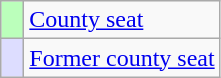<table class="wikitable sortable">
<tr>
<th scope=row style="background:#BBFFBB;">  </th>
<td style=><a href='#'>County seat</a></td>
</tr>
<tr>
<th scope=row style="background:#DDDDFF;">  </th>
<td style=><a href='#'>Former county seat</a></td>
</tr>
</table>
